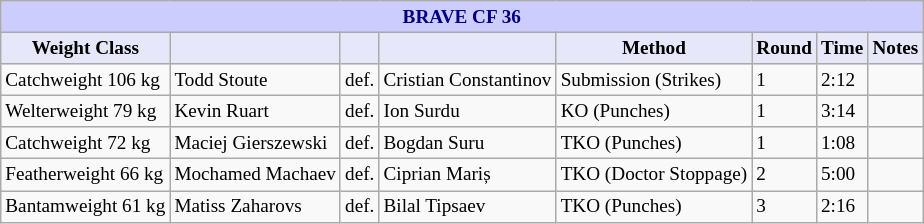<table class="wikitable" style="font-size: 80%;">
<tr>
<th colspan="8" style="background-color: #ccf; color: #000080; text-align: center;"><strong>BRAVE CF 36</strong></th>
</tr>
<tr>
<th colspan="1" style="background-color: #E6E8FA; color: #000000; text-align: center;">Weight Class</th>
<th colspan="1" style="background-color: #E6E8FA; color: #000000; text-align: center;"></th>
<th colspan="1" style="background-color: #E6E8FA; color: #000000; text-align: center;"></th>
<th colspan="1" style="background-color: #E6E8FA; color: #000000; text-align: center;"></th>
<th colspan="1" style="background-color: #E6E8FA; color: #000000; text-align: center;">Method</th>
<th colspan="1" style="background-color: #E6E8FA; color: #000000; text-align: center;">Round</th>
<th colspan="1" style="background-color: #E6E8FA; color: #000000; text-align: center;">Time</th>
<th colspan="1" style="background-color: #E6E8FA; color: #000000; text-align: center;">Notes</th>
</tr>
<tr>
<td>Catchweight 106 kg</td>
<td> Todd Stoute</td>
<td>def.</td>
<td> Cristian Constantinov</td>
<td>Submission (Strikes)</td>
<td>1</td>
<td>2:12</td>
<td></td>
</tr>
<tr>
<td>Welterweight 79 kg</td>
<td> Kevin Ruart</td>
<td>def.</td>
<td> Ion Surdu</td>
<td>KO (Punches)</td>
<td>1</td>
<td>3:14</td>
<td></td>
</tr>
<tr>
<td>Catchweight 72 kg</td>
<td> Maciej Gierszewski</td>
<td>def.</td>
<td> Bogdan Suru</td>
<td>TKO (Punches)</td>
<td>1</td>
<td>1:08</td>
<td></td>
</tr>
<tr>
<td>Featherweight 66 kg</td>
<td> Mochamed Machaev</td>
<td>def.</td>
<td> Ciprian Mariș</td>
<td>TKO (Doctor Stoppage)</td>
<td>2</td>
<td>5:00</td>
<td></td>
</tr>
<tr>
<td>Bantamweight 61 kg</td>
<td> Matiss Zaharovs</td>
<td>def.</td>
<td> Bilal Tipsaev</td>
<td>TKO (Punches)</td>
<td>3</td>
<td>2:16</td>
<td></td>
</tr>
</table>
